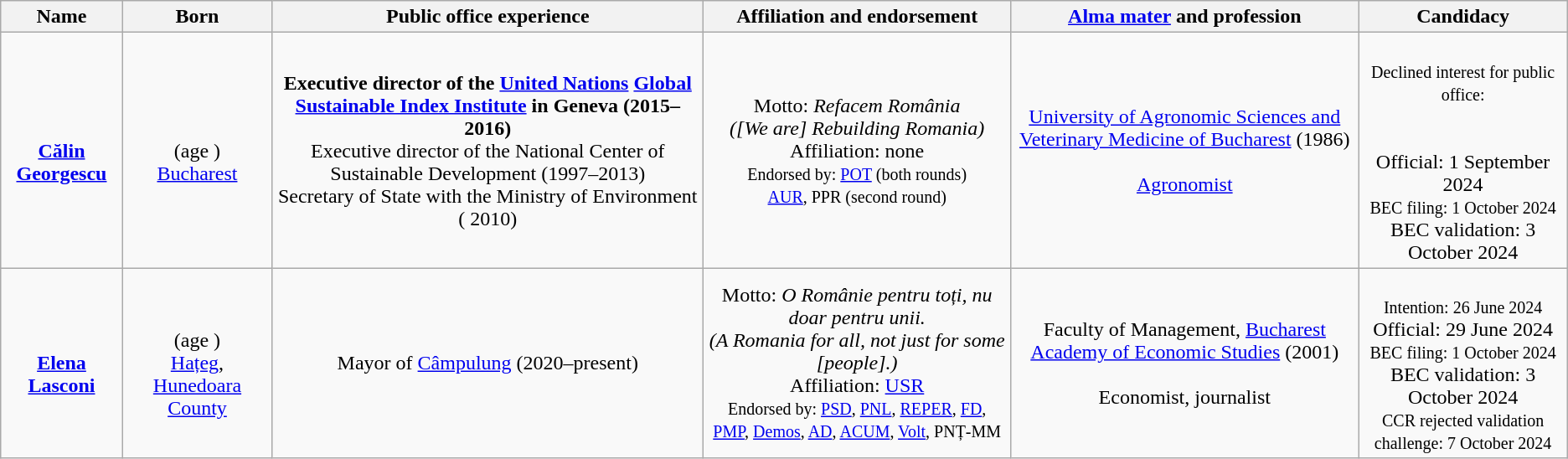<table class="wikitable sortable collapsible collapsed"  style="text-align:center;">
<tr>
<th>Name</th>
<th>Born</th>
<th class="unsortable">Public office experience</th>
<th>Affiliation and endorsement</th>
<th class="unsortable"><a href='#'>Alma mater</a> and profession</th>
<th>Candidacy <br> </th>
</tr>
<tr>
<td><br><strong><a href='#'>Călin Georgescu</a></strong></td>
<td><br>(age )<br><a href='#'>Bucharest</a></td>
<td><strong>Executive director of the <a href='#'>United Nations</a> <a href='#'>Global Sustainable Index Institute</a> in Geneva (2015–2016)</strong><br>Executive director of the National Center of Sustainable Development (1997–2013)<br>Secretary of State with the Ministry of Environment ( 2010)</td>
<td>Motto: <em>Refacem România</em><br><em>([We are] Rebuilding Romania)</em><br>Affiliation: none<br><small>Endorsed by: <a href='#'>POT</a> (both rounds)<br><a href='#'>AUR</a>, PPR (second round)</small></td>
<td><a href='#'>University of Agronomic Sciences and Veterinary Medicine of Bucharest</a> (1986)<br><br><a href='#'>Agronomist</a></td>
<td><br><small>Declined interest for public office: </small><br><br><br>Official: 1 September 2024<br><small>BEC filing: 1 October 2024</small><br>BEC validation: 3 October 2024</td>
</tr>
<tr>
<td> <br><strong> <a href='#'>Elena Lasconi</a></strong></td>
<td><br>(age )<br><a href='#'>Hațeg</a>, <a href='#'>Hunedoara County</a></td>
<td>Mayor of <a href='#'>Câmpulung</a> (2020–present)</td>
<td>Motto: <em>O Românie pentru toți, nu doar pentru unii.</em><br><em>(A Romania for all, not just for some [people].)</em><br>Affiliation: <a href='#'>USR</a><br><small>Endorsed by: <a href='#'>PSD</a>, <a href='#'>PNL</a>, <a href='#'>REPER</a>, <a href='#'>FD</a>, <a href='#'>PMP</a>, <a href='#'>Demos</a>, <a href='#'>AD</a>, <a href='#'>ACUM</a>, <a href='#'>Volt</a>, PNȚ-MM</small></td>
<td>Faculty of Management, <a href='#'>Bucharest Academy of Economic Studies</a> (2001)<br><br>Economist, journalist</td>
<td><br><small>Intention: 26 June 2024</small><br>Official: 29 June 2024<br><small>BEC filing: 1 October 2024</small><br>BEC validation: 3 October 2024<br><small>CCR rejected validation challenge: 7 October 2024</small></td>
</tr>
</table>
